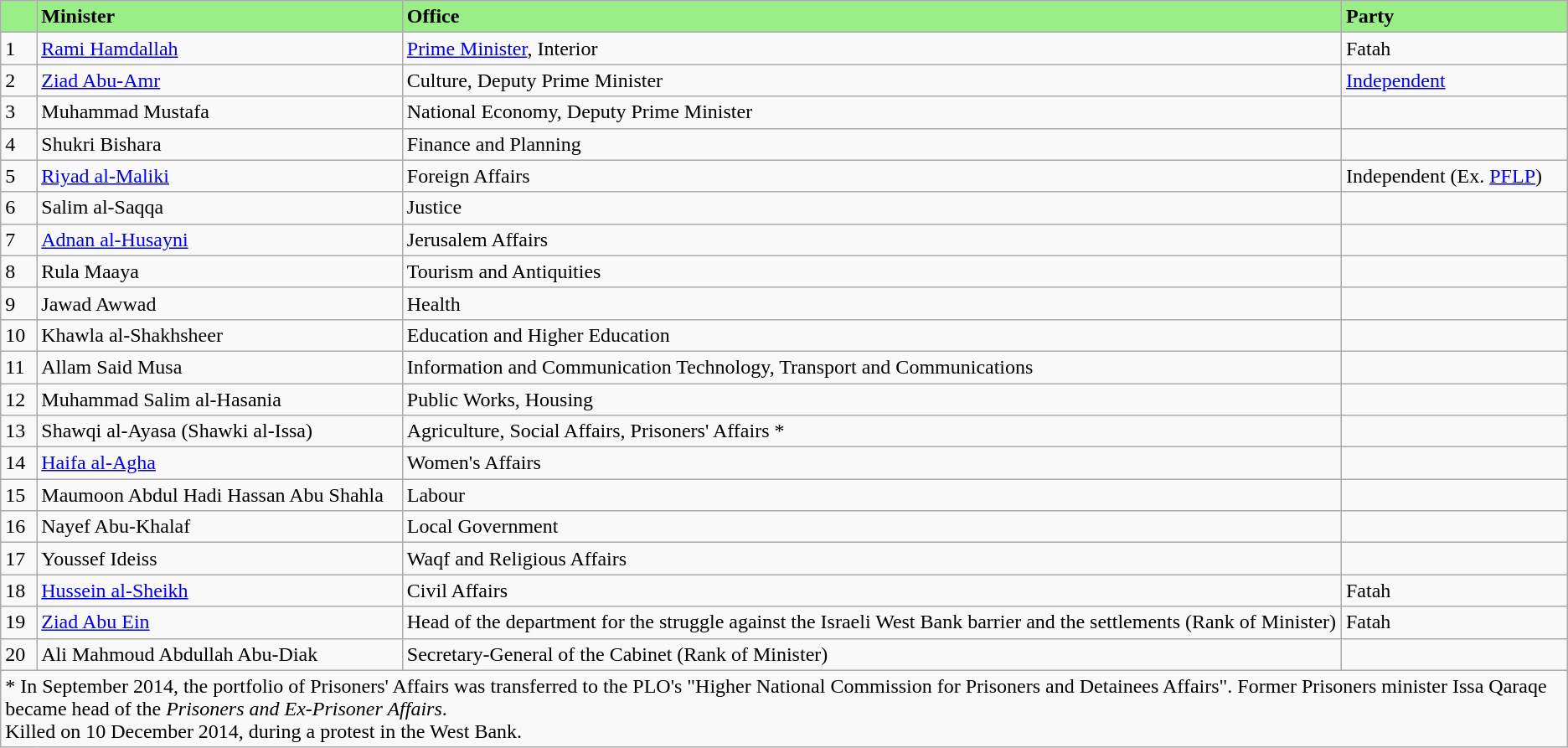<table class="wikitable">
<tr style="background:#99ee88;">
<td></td>
<td><strong>Minister</strong></td>
<td><strong>Office</strong></td>
<td><strong>Party</strong></td>
</tr>
<tr>
<td>1</td>
<td><a href='#'>Rami Hamdallah</a></td>
<td><a href='#'>Prime Minister</a>, Interior</td>
<td>Fatah</td>
</tr>
<tr>
<td>2</td>
<td><a href='#'>Ziad Abu-Amr</a></td>
<td>Culture, Deputy Prime Minister</td>
<td><a href='#'>Independent</a></td>
</tr>
<tr>
<td>3</td>
<td>Muhammad Mustafa</td>
<td>National Economy, Deputy Prime Minister</td>
<td></td>
</tr>
<tr>
<td>4</td>
<td>Shukri Bishara</td>
<td>Finance and Planning</td>
<td></td>
</tr>
<tr>
<td>5</td>
<td><a href='#'>Riyad al-Maliki</a></td>
<td>Foreign Affairs</td>
<td>Independent (Ex. <a href='#'>PFLP</a>)</td>
</tr>
<tr>
<td>6</td>
<td>Salim al-Saqqa</td>
<td>Justice</td>
<td></td>
</tr>
<tr>
<td>7</td>
<td><a href='#'>Adnan al-Husayni</a></td>
<td>Jerusalem Affairs</td>
<td></td>
</tr>
<tr>
<td>8</td>
<td>Rula Maaya</td>
<td>Tourism and Antiquities</td>
<td></td>
</tr>
<tr>
<td>9</td>
<td>Jawad Awwad</td>
<td>Health</td>
<td></td>
</tr>
<tr>
<td>10</td>
<td>Khawla al-Shakhsheer</td>
<td>Education and Higher Education</td>
<td></td>
</tr>
<tr>
<td>11</td>
<td>Allam Said Musa</td>
<td>Information and Communication Technology, Transport and Communications</td>
<td></td>
</tr>
<tr>
<td>12</td>
<td>Muhammad Salim al-Hasania</td>
<td>Public Works, Housing</td>
<td></td>
</tr>
<tr>
<td>13</td>
<td>Shawqi al-Ayasa (Shawki al-Issa)</td>
<td>Agriculture, Social Affairs, Prisoners' Affairs *</td>
<td></td>
</tr>
<tr>
<td>14</td>
<td><a href='#'>Haifa al-Agha</a></td>
<td>Women's Affairs</td>
<td></td>
</tr>
<tr>
<td>15</td>
<td>Maumoon Abdul Hadi Hassan Abu Shahla</td>
<td>Labour</td>
<td></td>
</tr>
<tr>
<td>16</td>
<td>Nayef Abu-Khalaf</td>
<td>Local Government</td>
<td></td>
</tr>
<tr>
<td>17</td>
<td>Youssef Ideiss</td>
<td>Waqf and Religious Affairs</td>
<td></td>
</tr>
<tr>
<td>18</td>
<td><a href='#'>Hussein al-Sheikh</a></td>
<td>Civil Affairs </td>
<td>Fatah</td>
</tr>
<tr>
<td>19</td>
<td><a href='#'>Ziad Abu Ein</a></td>
<td>Head of the department for the struggle against the Israeli West Bank barrier and the settlements (Rank of Minister) </td>
<td>Fatah</td>
</tr>
<tr>
<td>20</td>
<td>Ali Mahmoud Abdullah Abu-Diak</td>
<td>Secretary-General of the Cabinet (Rank of Minister)</td>
<td></td>
</tr>
<tr>
<td colspan=4>* In September 2014, the portfolio of Prisoners' Affairs was transferred to the PLO's "Higher National Commission for Prisoners and Detainees Affairs". Former Prisoners minister Issa Qaraqe became head of the <em>Prisoners and Ex-Prisoner Affairs</em>.<br> Killed on 10 December 2014, during a protest in the West Bank.</td>
</tr>
</table>
